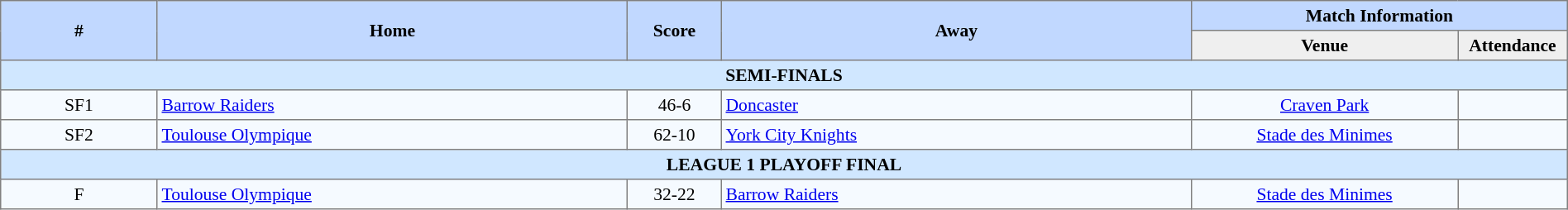<table border="1" cellpadding="3" cellspacing="0" style="border-collapse:collapse; font-size:90%; text-align:center; width:100%;">
<tr style="background:#c1d8ff;">
<th rowspan="2">#</th>
<th rowspan="2" style="width:30%;">Home</th>
<th rowspan="2" style="width:6%;">Score</th>
<th rowspan="2" style="width:30%;">Away</th>
<th colspan=6>Match Information</th>
</tr>
<tr style="background:#efefef;">
<th width=17%>Venue</th>
<th width=7%>Attendance</th>
</tr>
<tr style="background:#d0e7ff;">
<td colspan=8><strong>SEMI-FINALS</strong></td>
</tr>
<tr style="background:#f5faff;">
<td>SF1</td>
<td align=left> <a href='#'>Barrow Raiders</a></td>
<td>46-6</td>
<td align=left> <a href='#'>Doncaster</a></td>
<td><a href='#'>Craven Park</a></td>
<td></td>
</tr>
<tr style="background:#f5faff;">
<td>SF2</td>
<td align=left> <a href='#'>Toulouse Olympique</a></td>
<td>62-10</td>
<td align=left> <a href='#'>York City Knights</a></td>
<td><a href='#'>Stade des Minimes</a></td>
<td></td>
</tr>
<tr style="background:#d0e7ff;">
<td colspan=8><strong>LEAGUE 1 PLAYOFF FINAL</strong></td>
</tr>
<tr style="background:#f5faff;">
<td>F</td>
<td align=left> <a href='#'>Toulouse Olympique</a></td>
<td>32-22</td>
<td align=left> <a href='#'>Barrow Raiders</a></td>
<td><a href='#'>Stade des Minimes</a></td>
<td></td>
</tr>
</table>
